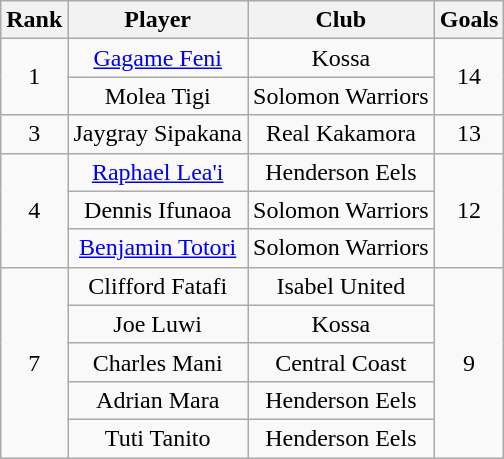<table class="wikitable" style="text-align:center">
<tr>
<th>Rank</th>
<th>Player</th>
<th>Club</th>
<th>Goals</th>
</tr>
<tr>
<td rowspan="2">1</td>
<td> <a href='#'>Gagame Feni</a></td>
<td>Kossa</td>
<td rowspan="2">14</td>
</tr>
<tr>
<td> Molea Tigi</td>
<td>Solomon Warriors</td>
</tr>
<tr>
<td>3</td>
<td> Jaygray Sipakana</td>
<td>Real Kakamora</td>
<td>13</td>
</tr>
<tr>
<td rowspan="3">4</td>
<td> <a href='#'>Raphael Lea'i</a></td>
<td>Henderson Eels</td>
<td rowspan="3">12</td>
</tr>
<tr>
<td> Dennis Ifunaoa</td>
<td>Solomon Warriors</td>
</tr>
<tr>
<td> <a href='#'>Benjamin Totori</a></td>
<td>Solomon Warriors</td>
</tr>
<tr>
<td rowspan=5>7</td>
<td> Clifford Fatafi</td>
<td>Isabel United</td>
<td rowspan=5>9</td>
</tr>
<tr>
<td> Joe Luwi</td>
<td>Kossa</td>
</tr>
<tr>
<td> Charles Mani</td>
<td>Central Coast</td>
</tr>
<tr>
<td> Adrian Mara</td>
<td>Henderson Eels</td>
</tr>
<tr>
<td> Tuti Tanito</td>
<td>Henderson Eels</td>
</tr>
</table>
